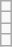<table class="wikitable">
<tr>
<td></td>
</tr>
<tr>
<td></td>
</tr>
<tr>
<td></td>
</tr>
<tr>
<td></td>
</tr>
</table>
